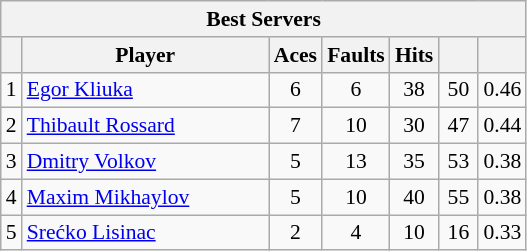<table class="wikitable sortable" style=font-size:90%>
<tr>
<th colspan=7>Best Servers</th>
</tr>
<tr>
<th></th>
<th width=158>Player</th>
<th width=20>Aces</th>
<th width=20>Faults</th>
<th width=20>Hits</th>
<th width=20></th>
<th width=20></th>
</tr>
<tr>
<td>1</td>
<td> <a href='#'>Egor Kliuka</a></td>
<td align=center>6</td>
<td align=center>6</td>
<td align=center>38</td>
<td align=center>50</td>
<td align=center>0.46</td>
</tr>
<tr>
<td>2</td>
<td> <a href='#'>Thibault Rossard</a></td>
<td align=center>7</td>
<td align=center>10</td>
<td align=center>30</td>
<td align=center>47</td>
<td align=center>0.44</td>
</tr>
<tr>
<td>3</td>
<td> <a href='#'>Dmitry Volkov</a></td>
<td align=center>5</td>
<td align=center>13</td>
<td align=center>35</td>
<td align=center>53</td>
<td align=center>0.38</td>
</tr>
<tr>
<td>4</td>
<td> <a href='#'>Maxim Mikhaylov</a></td>
<td align=center>5</td>
<td align=center>10</td>
<td align=center>40</td>
<td align=center>55</td>
<td align=center>0.38</td>
</tr>
<tr>
<td>5</td>
<td> <a href='#'>Srećko Lisinac</a></td>
<td align=center>2</td>
<td align=center>4</td>
<td align=center>10</td>
<td align=center>16</td>
<td align=center>0.33</td>
</tr>
</table>
